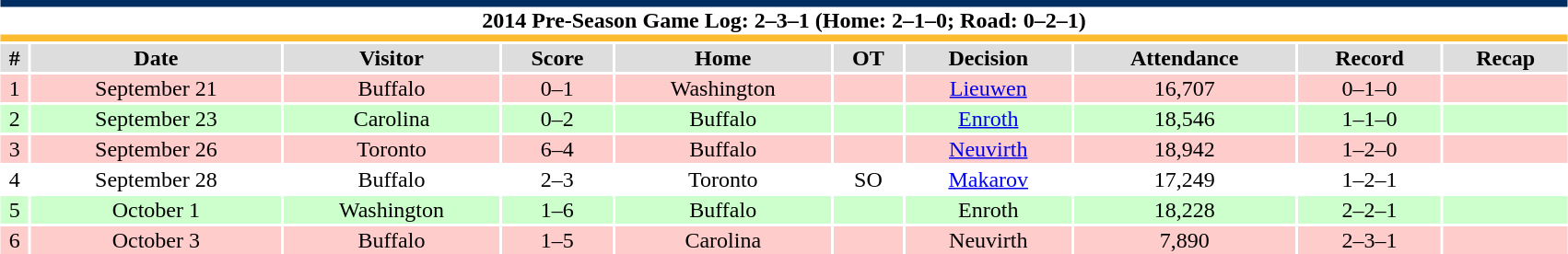<table class="toccolours collapsible collapsed" style="width:90%; clear:both; margin:1.5em auto; text-align:center;">
<tr>
<th colspan=10 style="background:#fff; border-top:#002E62 5px solid; border-bottom:#FDBB2F 5px solid;">2014 Pre-Season Game Log: 2–3–1 (Home: 2–1–0; Road: 0–2–1)</th>
</tr>
<tr style="text-align:center; background:#ddd;">
<th>#</th>
<th>Date</th>
<th>Visitor</th>
<th>Score</th>
<th>Home</th>
<th>OT</th>
<th>Decision</th>
<th>Attendance</th>
<th>Record</th>
<th>Recap</th>
</tr>
<tr style="text-align:center; background:#fcc;">
<td>1</td>
<td>September 21</td>
<td>Buffalo</td>
<td>0–1</td>
<td>Washington</td>
<td></td>
<td><a href='#'>Lieuwen</a></td>
<td>16,707</td>
<td>0–1–0</td>
<td></td>
</tr>
<tr style="text-align:center; background:#cfc;">
<td>2</td>
<td>September 23</td>
<td>Carolina</td>
<td>0–2</td>
<td>Buffalo</td>
<td></td>
<td><a href='#'>Enroth</a></td>
<td>18,546</td>
<td>1–1–0</td>
<td></td>
</tr>
<tr style="text-align:center; background:#fcc;">
<td>3</td>
<td>September 26</td>
<td>Toronto</td>
<td>6–4</td>
<td>Buffalo</td>
<td></td>
<td><a href='#'>Neuvirth</a></td>
<td>18,942</td>
<td>1–2–0</td>
<td></td>
</tr>
<tr style="text-align:center; background:#fff;">
<td>4</td>
<td>September 28</td>
<td>Buffalo</td>
<td>2–3</td>
<td>Toronto</td>
<td>SO</td>
<td><a href='#'>Makarov</a></td>
<td>17,249</td>
<td>1–2–1</td>
<td></td>
</tr>
<tr style="text-align:center; background:#cfc;">
<td>5</td>
<td>October 1</td>
<td>Washington</td>
<td>1–6</td>
<td>Buffalo</td>
<td></td>
<td>Enroth</td>
<td>18,228</td>
<td>2–2–1</td>
<td></td>
</tr>
<tr style="text-align:center; background:#fcc;">
<td>6</td>
<td>October 3</td>
<td>Buffalo</td>
<td>1–5</td>
<td>Carolina</td>
<td></td>
<td>Neuvirth</td>
<td>7,890</td>
<td>2–3–1</td>
<td></td>
</tr>
</table>
